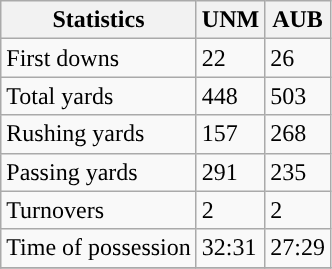<table class="wikitable" style="float: left;">
<tr>
<th>Statistics</th>
<th>UNM</th>
<th>AUB</th>
</tr>
<tr>
<td>First downs</td>
<td>22</td>
<td>26</td>
</tr>
<tr>
<td>Total yards</td>
<td>448</td>
<td>503</td>
</tr>
<tr>
<td>Rushing yards</td>
<td>157</td>
<td>268</td>
</tr>
<tr>
<td>Passing yards</td>
<td>291</td>
<td>235</td>
</tr>
<tr>
<td>Turnovers</td>
<td>2</td>
<td>2</td>
</tr>
<tr>
<td>Time of possession</td>
<td>32:31</td>
<td>27:29</td>
</tr>
<tr>
</tr>
</table>
